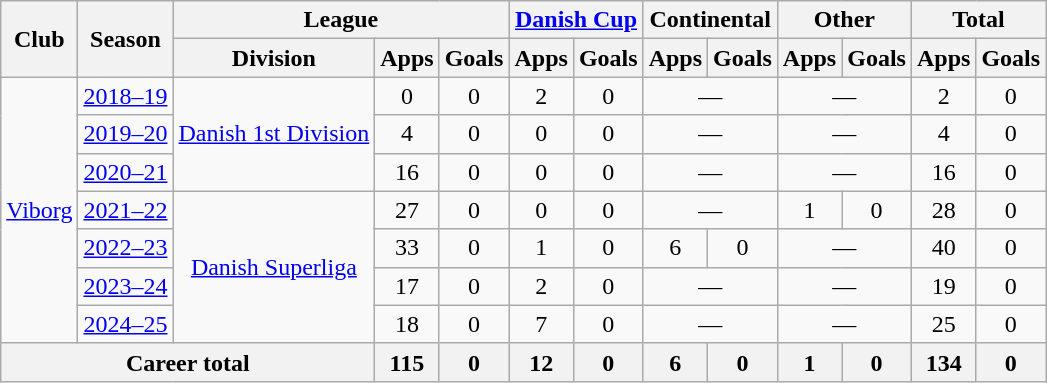<table class="wikitable" style="text-align:center">
<tr>
<th rowspan="2">Club</th>
<th rowspan="2">Season</th>
<th colspan="3">League</th>
<th colspan="2"><a href='#'>Danish Cup</a></th>
<th colspan="2">Continental</th>
<th colspan="2">Other</th>
<th colspan="2">Total</th>
</tr>
<tr>
<th>Division</th>
<th>Apps</th>
<th>Goals</th>
<th>Apps</th>
<th>Goals</th>
<th>Apps</th>
<th>Goals</th>
<th>Apps</th>
<th>Goals</th>
<th>Apps</th>
<th>Goals</th>
</tr>
<tr>
<td rowspan="7"><a href='#'>Viborg</a></td>
<td><a href='#'>2018–19</a></td>
<td rowspan=3><a href='#'>Danish 1st Division</a></td>
<td>0</td>
<td>0</td>
<td>2</td>
<td>0</td>
<td colspan="2">—</td>
<td colspan="2">—</td>
<td>2</td>
<td>0</td>
</tr>
<tr>
<td><a href='#'>2019–20</a></td>
<td>4</td>
<td>0</td>
<td>0</td>
<td>0</td>
<td colspan="2">—</td>
<td colspan="2">—</td>
<td>4</td>
<td>0</td>
</tr>
<tr>
<td><a href='#'>2020–21</a></td>
<td>16</td>
<td>0</td>
<td>0</td>
<td>0</td>
<td colspan="2">—</td>
<td colspan="2">—</td>
<td>16</td>
<td>0</td>
</tr>
<tr>
<td><a href='#'>2021–22</a></td>
<td rowspan=4><a href='#'>Danish Superliga</a></td>
<td>27</td>
<td>0</td>
<td>0</td>
<td>0</td>
<td colspan="2">—</td>
<td>1</td>
<td>0</td>
<td>28</td>
<td>0</td>
</tr>
<tr>
<td><a href='#'>2022–23</a></td>
<td>33</td>
<td>0</td>
<td>1</td>
<td>0</td>
<td>6</td>
<td>0</td>
<td colspan="2">—</td>
<td>40</td>
<td>0</td>
</tr>
<tr>
<td><a href='#'>2023–24</a></td>
<td>17</td>
<td>0</td>
<td>2</td>
<td>0</td>
<td colspan="2">—</td>
<td colspan="2">—</td>
<td>19</td>
<td>0</td>
</tr>
<tr>
<td><a href='#'>2024–25</a></td>
<td>18</td>
<td>0</td>
<td>7</td>
<td>0</td>
<td colspan="2">—</td>
<td colspan="2">—</td>
<td>25</td>
<td>0</td>
</tr>
<tr>
<th colspan="3">Career total</th>
<th>115</th>
<th>0</th>
<th>12</th>
<th>0</th>
<th>6</th>
<th>0</th>
<th>1</th>
<th>0</th>
<th>134</th>
<th>0</th>
</tr>
</table>
